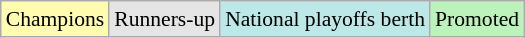<table class="wikitable" style="font-size:90%;">
<tr>
<td align="center" bgcolor="FFFCAF">Champions</td>
<td align="center" bgcolor="E5E5E5">Runners-up</td>
<td align="center" bgcolor="bce8e8">National playoffs berth</td>
<td align="center" bgcolor="BBF3BB">Promoted</td>
</tr>
</table>
